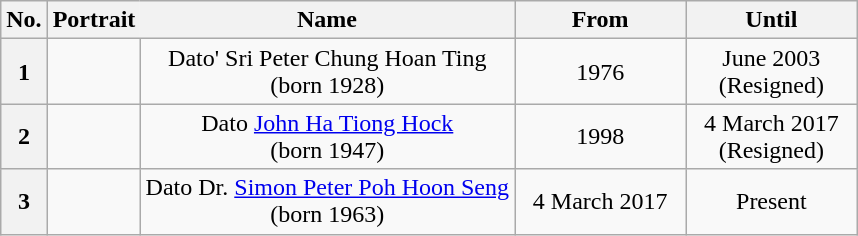<table class="wikitable" style="text-align:center;">
<tr>
<th scope="col">No.</th>
<th scope="col" style="border-right:none;">Portrait</th>
<th scope="col" style="border-left:none;">Name</th>
<th scope="col" style="width:20%;">From</th>
<th scope="col" style="width:20%;">Until</th>
</tr>
<tr>
<th scope="row">1</th>
<td></td>
<td>Dato' Sri Peter Chung Hoan Ting <br> (born 1928)</td>
<td>1976</td>
<td>June 2003 <br>(Resigned)</td>
</tr>
<tr>
<th>2</th>
<td></td>
<td>Dato <a href='#'>John Ha Tiong Hock</a> <br> (born 1947)</td>
<td>1998</td>
<td>4 March 2017 <br>(Resigned)</td>
</tr>
<tr>
<th>3</th>
<td></td>
<td>Dato Dr. <a href='#'>Simon Peter Poh Hoon Seng</a> <br> (born 1963)</td>
<td>4 March 2017</td>
<td>Present</td>
</tr>
</table>
